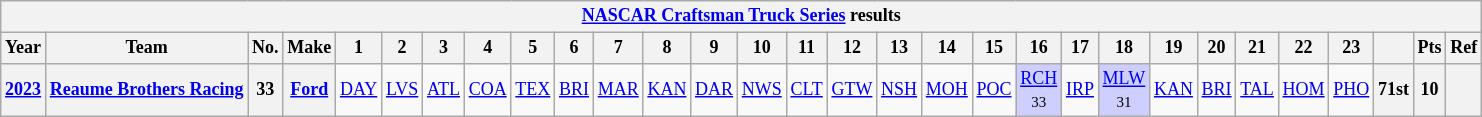<table class="wikitable" style="text-align:center; font-size:75%">
<tr>
<th colspan=30><a href='#'>NASCAR Craftsman Truck Series</a> results</th>
</tr>
<tr>
<th>Year</th>
<th>Team</th>
<th>No.</th>
<th>Make</th>
<th>1</th>
<th>2</th>
<th>3</th>
<th>4</th>
<th>5</th>
<th>6</th>
<th>7</th>
<th>8</th>
<th>9</th>
<th>10</th>
<th>11</th>
<th>12</th>
<th>13</th>
<th>14</th>
<th>15</th>
<th>16</th>
<th>17</th>
<th>18</th>
<th>19</th>
<th>20</th>
<th>21</th>
<th>22</th>
<th>23</th>
<th></th>
<th>Pts</th>
<th>Ref</th>
</tr>
<tr>
<th><a href='#'>2023</a></th>
<th><a href='#'>Reaume Brothers Racing</a></th>
<th>33</th>
<th><a href='#'>Ford</a></th>
<td><a href='#'>DAY</a></td>
<td><a href='#'>LVS</a></td>
<td><a href='#'>ATL</a></td>
<td><a href='#'>COA</a></td>
<td><a href='#'>TEX</a></td>
<td><a href='#'>BRI</a></td>
<td><a href='#'>MAR</a></td>
<td><a href='#'>KAN</a></td>
<td><a href='#'>DAR</a></td>
<td><a href='#'>NWS</a></td>
<td><a href='#'>CLT</a></td>
<td><a href='#'>GTW</a></td>
<td><a href='#'>NSH</a></td>
<td><a href='#'>MOH</a></td>
<td><a href='#'>POC</a></td>
<td style="background:#CFCFFF;"><a href='#'>RCH</a><br><small>33</small></td>
<td><a href='#'>IRP</a></td>
<td style="background:#CFCFFF;"><a href='#'>MLW</a><br><small>31</small></td>
<td><a href='#'>KAN</a></td>
<td><a href='#'>BRI</a></td>
<td><a href='#'>TAL</a></td>
<td><a href='#'>HOM</a></td>
<td><a href='#'>PHO</a></td>
<th>71st</th>
<th>10</th>
<th></th>
</tr>
</table>
